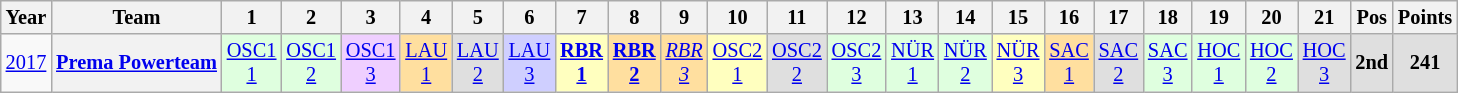<table class="wikitable" style="text-align:center; font-size:85%">
<tr>
<th>Year</th>
<th>Team</th>
<th>1</th>
<th>2</th>
<th>3</th>
<th>4</th>
<th>5</th>
<th>6</th>
<th>7</th>
<th>8</th>
<th>9</th>
<th>10</th>
<th>11</th>
<th>12</th>
<th>13</th>
<th>14</th>
<th>15</th>
<th>16</th>
<th>17</th>
<th>18</th>
<th>19</th>
<th>20</th>
<th>21</th>
<th>Pos</th>
<th>Points</th>
</tr>
<tr>
<td><a href='#'>2017</a></td>
<th nowrap><a href='#'>Prema Powerteam</a></th>
<td style="background:#DFFFDF"><a href='#'>OSC1<br>1</a><br></td>
<td style="background:#DFFFDF"><a href='#'>OSC1<br>2</a><br></td>
<td style="background:#EFCFFF"><a href='#'>OSC1<br>3</a><br></td>
<td style="background:#FFDF9F"><a href='#'>LAU<br>1</a><br></td>
<td style="background:#DFDFDF"><a href='#'>LAU<br>2</a><br></td>
<td style="background:#CFCFFF"><a href='#'>LAU<br>3</a><br></td>
<td style="background:#FFFFBF"><strong><a href='#'>RBR<br>1</a></strong><br></td>
<td style="background:#FFDF9F"><strong><a href='#'>RBR<br>2</a></strong><br></td>
<td style="background:#FFDF9F"><em><a href='#'>RBR<br>3</a></em><br></td>
<td style="background:#FFFFBF"><a href='#'>OSC2<br>1</a><br></td>
<td style="background:#DFDFDF"><a href='#'>OSC2<br>2</a><br></td>
<td style="background:#DFFFDF"><a href='#'>OSC2<br>3</a><br></td>
<td style="background:#DFFFDF"><a href='#'>NÜR<br>1</a><br></td>
<td style="background:#DFFFDF"><a href='#'>NÜR<br>2</a><br></td>
<td style="background:#FFFFBF"><a href='#'>NÜR<br>3</a><br></td>
<td style="background:#FFDF9F"><a href='#'>SAC<br>1</a><br></td>
<td style="background:#DFDFDF"><a href='#'>SAC<br>2</a><br></td>
<td style="background:#DFFFDF"><a href='#'>SAC<br>3</a><br></td>
<td style="background:#DFFFDF"><a href='#'>HOC<br>1</a><br></td>
<td style="background:#DFFFDF"><a href='#'>HOC<br>2</a><br></td>
<td style="background:#DFDFDF"><a href='#'>HOC<br>3</a><br></td>
<th style="background:#DFDFDF">2nd</th>
<th style="background:#DFDFDF">241</th>
</tr>
</table>
